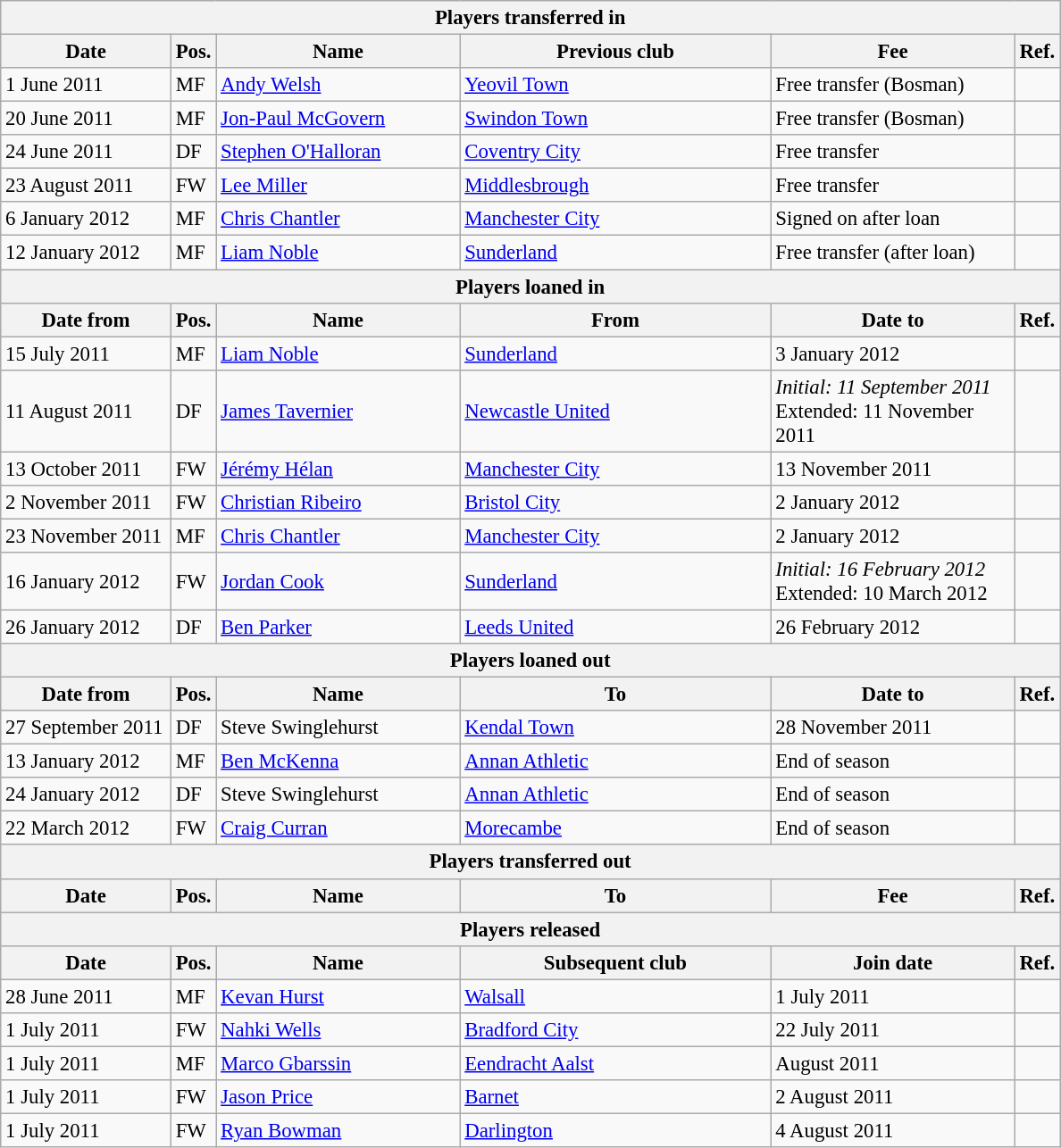<table class="wikitable" style="font-size:95%;">
<tr>
<th colspan="6">Players transferred in</th>
</tr>
<tr>
<th style="width:120px;">Date</th>
<th style="width:25px;">Pos.</th>
<th style="width:175px;">Name</th>
<th style="width:225px;">Previous club</th>
<th style="width:175px;">Fee</th>
<th style="width:25px;">Ref.</th>
</tr>
<tr>
<td>1 June 2011</td>
<td>MF</td>
<td> <a href='#'>Andy Welsh</a></td>
<td> <a href='#'>Yeovil Town</a></td>
<td>Free transfer (Bosman)</td>
<td></td>
</tr>
<tr>
<td>20 June 2011</td>
<td>MF</td>
<td> <a href='#'>Jon-Paul McGovern</a></td>
<td> <a href='#'>Swindon Town</a></td>
<td>Free transfer (Bosman)</td>
<td></td>
</tr>
<tr>
<td>24 June 2011</td>
<td>DF</td>
<td> <a href='#'>Stephen O'Halloran</a></td>
<td> <a href='#'>Coventry City</a></td>
<td>Free transfer</td>
<td></td>
</tr>
<tr>
<td>23 August 2011</td>
<td>FW</td>
<td> <a href='#'>Lee Miller</a></td>
<td> <a href='#'>Middlesbrough</a></td>
<td>Free transfer</td>
<td></td>
</tr>
<tr>
<td>6 January 2012</td>
<td>MF</td>
<td> <a href='#'>Chris Chantler</a></td>
<td> <a href='#'>Manchester City</a></td>
<td>Signed on after loan</td>
<td></td>
</tr>
<tr>
<td>12 January 2012</td>
<td>MF</td>
<td> <a href='#'>Liam Noble</a></td>
<td> <a href='#'>Sunderland</a></td>
<td>Free transfer (after loan)</td>
<td></td>
</tr>
<tr>
<th colspan="6">Players loaned in</th>
</tr>
<tr>
<th>Date from</th>
<th>Pos.</th>
<th>Name</th>
<th>From</th>
<th>Date to</th>
<th>Ref.</th>
</tr>
<tr>
<td>15 July 2011</td>
<td>MF</td>
<td> <a href='#'>Liam Noble</a></td>
<td> <a href='#'>Sunderland</a></td>
<td>3 January 2012</td>
<td></td>
</tr>
<tr>
<td>11 August 2011</td>
<td>DF</td>
<td> <a href='#'>James Tavernier</a></td>
<td> <a href='#'>Newcastle United</a></td>
<td><em>Initial: 11 September 2011</em><br>Extended: 11 November 2011</td>
<td></td>
</tr>
<tr>
<td>13 October 2011</td>
<td>FW</td>
<td> <a href='#'>Jérémy Hélan</a></td>
<td> <a href='#'>Manchester City</a></td>
<td>13 November 2011<br></td>
<td></td>
</tr>
<tr>
<td>2 November 2011</td>
<td>FW</td>
<td> <a href='#'>Christian Ribeiro</a></td>
<td> <a href='#'>Bristol City</a></td>
<td>2 January 2012<br></td>
<td></td>
</tr>
<tr>
<td>23 November 2011</td>
<td>MF</td>
<td> <a href='#'>Chris Chantler</a></td>
<td> <a href='#'>Manchester City</a></td>
<td>2 January 2012<br></td>
<td></td>
</tr>
<tr>
<td>16 January 2012</td>
<td>FW</td>
<td> <a href='#'>Jordan Cook</a></td>
<td> <a href='#'>Sunderland</a></td>
<td><em>Initial: 16 February 2012</em><br>Extended: 10 March 2012</td>
<td></td>
</tr>
<tr>
<td>26 January 2012</td>
<td>DF</td>
<td> <a href='#'>Ben Parker</a></td>
<td> <a href='#'>Leeds United</a></td>
<td>26 February 2012</td>
<td></td>
</tr>
<tr>
<th colspan="6">Players loaned out</th>
</tr>
<tr>
<th>Date from</th>
<th>Pos.</th>
<th>Name</th>
<th>To</th>
<th>Date to</th>
<th>Ref.</th>
</tr>
<tr>
<td>27 September 2011</td>
<td>DF</td>
<td> Steve Swinglehurst</td>
<td> <a href='#'>Kendal Town</a></td>
<td>28 November 2011</td>
<td></td>
</tr>
<tr>
<td>13 January 2012</td>
<td>MF</td>
<td> <a href='#'>Ben McKenna</a></td>
<td> <a href='#'>Annan Athletic</a></td>
<td>End of season</td>
<td></td>
</tr>
<tr>
<td>24 January 2012</td>
<td>DF</td>
<td> Steve Swinglehurst</td>
<td> <a href='#'>Annan Athletic</a></td>
<td>End of season</td>
<td></td>
</tr>
<tr>
<td>22 March 2012</td>
<td>FW</td>
<td> <a href='#'>Craig Curran</a></td>
<td> <a href='#'>Morecambe</a></td>
<td>End of season</td>
<td></td>
</tr>
<tr>
<th colspan="6">Players transferred out</th>
</tr>
<tr>
<th>Date</th>
<th>Pos.</th>
<th>Name</th>
<th>To</th>
<th>Fee</th>
<th>Ref.</th>
</tr>
<tr>
<th colspan="6">Players released</th>
</tr>
<tr>
<th>Date</th>
<th>Pos.</th>
<th>Name</th>
<th>Subsequent club</th>
<th>Join date</th>
<th>Ref.</th>
</tr>
<tr>
<td>28 June 2011</td>
<td>MF</td>
<td> <a href='#'>Kevan Hurst</a></td>
<td> <a href='#'>Walsall</a></td>
<td>1 July 2011</td>
<td></td>
</tr>
<tr>
<td>1 July 2011</td>
<td>FW</td>
<td> <a href='#'>Nahki Wells</a></td>
<td> <a href='#'>Bradford City</a></td>
<td>22 July 2011</td>
<td></td>
</tr>
<tr>
<td>1 July 2011</td>
<td>MF</td>
<td> <a href='#'>Marco Gbarssin</a></td>
<td> <a href='#'>Eendracht Aalst</a></td>
<td>August 2011</td>
<td></td>
</tr>
<tr>
<td>1 July 2011</td>
<td>FW</td>
<td> <a href='#'>Jason Price</a></td>
<td> <a href='#'>Barnet</a></td>
<td>2 August 2011</td>
<td></td>
</tr>
<tr>
<td>1 July 2011</td>
<td>FW</td>
<td> <a href='#'>Ryan Bowman</a></td>
<td> <a href='#'>Darlington</a></td>
<td>4 August 2011</td>
<td></td>
</tr>
</table>
